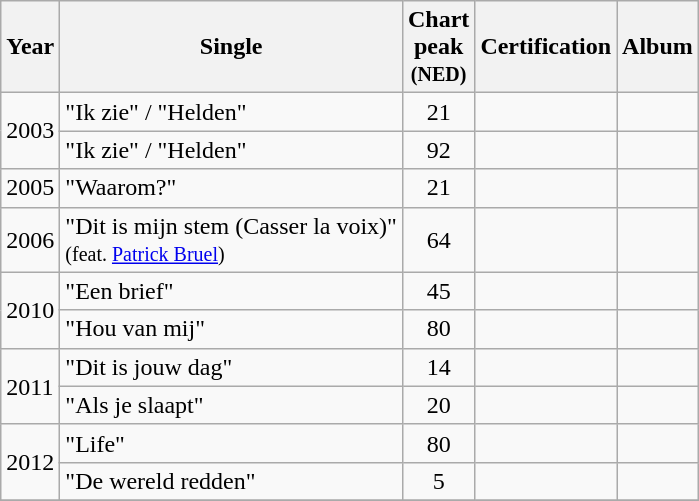<table class="wikitable">
<tr>
<th>Year</th>
<th>Single</th>
<th>Chart <br>peak<br><small>(NED)<br></small></th>
<th>Certification</th>
<th>Album</th>
</tr>
<tr>
<td rowspan=2>2003</td>
<td>"Ik zie" / "Helden"</td>
<td style="text-align:center;">21</td>
<td style="text-align:center;"></td>
<td style="text-align:center;"></td>
</tr>
<tr>
<td>"Ik zie" / "Helden"</td>
<td style="text-align:center;">92</td>
<td style="text-align:center;"></td>
<td style="text-align:center;"></td>
</tr>
<tr>
<td>2005</td>
<td>"Waarom?"</td>
<td style="text-align:center;">21</td>
<td style="text-align:center;"></td>
<td style="text-align:center;"></td>
</tr>
<tr>
<td>2006</td>
<td>"Dit is mijn stem (Casser la voix)" <br><small>(feat. <a href='#'>Patrick Bruel</a>)</small></td>
<td style="text-align:center;">64</td>
<td style="text-align:center;"></td>
<td style="text-align:center;"></td>
</tr>
<tr>
<td rowspan=2>2010</td>
<td>"Een brief"</td>
<td style="text-align:center;">45</td>
<td style="text-align:center;"></td>
<td style="text-align:center;"></td>
</tr>
<tr>
<td>"Hou van mij"</td>
<td style="text-align:center;">80</td>
<td style="text-align:center;"></td>
<td style="text-align:center;"></td>
</tr>
<tr>
<td rowspan=2>2011</td>
<td>"Dit is jouw dag"</td>
<td style="text-align:center;">14</td>
<td style="text-align:center;"></td>
<td style="text-align:center;"></td>
</tr>
<tr>
<td>"Als je slaapt"</td>
<td style="text-align:center;">20</td>
<td style="text-align:center;"></td>
<td style="text-align:center;"></td>
</tr>
<tr>
<td rowspan=2>2012</td>
<td>"Life"</td>
<td style="text-align:center;">80</td>
<td style="text-align:center;"></td>
<td style="text-align:center;"></td>
</tr>
<tr>
<td>"De wereld redden"</td>
<td style="text-align:center;">5</td>
<td style="text-align:center;"></td>
<td style="text-align:center;"></td>
</tr>
<tr>
</tr>
</table>
